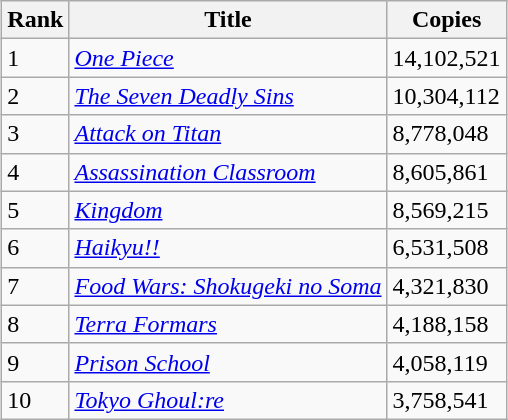<table class="wikitable sortable" style="margin:auto; margin:auto;">
<tr>
<th>Rank</th>
<th>Title</th>
<th>Copies</th>
</tr>
<tr>
<td>1</td>
<td><em><a href='#'>One Piece</a></em></td>
<td>14,102,521</td>
</tr>
<tr>
<td>2</td>
<td><em><a href='#'>The Seven Deadly Sins</a></em></td>
<td>10,304,112</td>
</tr>
<tr>
<td>3</td>
<td><em><a href='#'>Attack on Titan</a></em></td>
<td>8,778,048</td>
</tr>
<tr>
<td>4</td>
<td><em><a href='#'>Assassination Classroom</a></em></td>
<td>8,605,861</td>
</tr>
<tr>
<td>5</td>
<td><em><a href='#'>Kingdom</a></em></td>
<td>8,569,215</td>
</tr>
<tr>
<td>6</td>
<td><em><a href='#'>Haikyu!!</a></em></td>
<td>6,531,508</td>
</tr>
<tr>
<td>7</td>
<td><em><a href='#'>Food Wars: Shokugeki no Soma</a></em></td>
<td>4,321,830</td>
</tr>
<tr>
<td>8</td>
<td><em><a href='#'>Terra Formars</a></em></td>
<td>4,188,158</td>
</tr>
<tr>
<td>9</td>
<td><em><a href='#'>Prison School</a></em></td>
<td>4,058,119</td>
</tr>
<tr>
<td>10</td>
<td><em><a href='#'>Tokyo Ghoul:re</a></em></td>
<td>3,758,541</td>
</tr>
</table>
